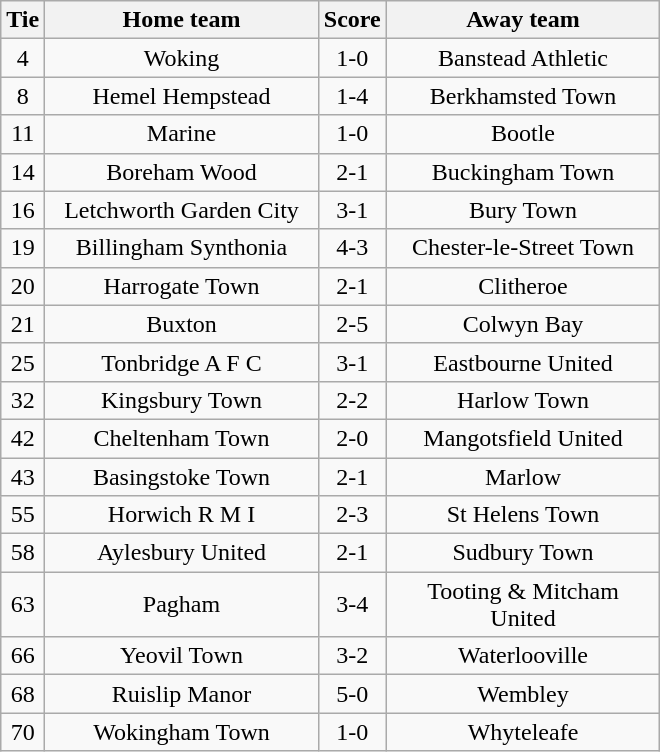<table class="wikitable" style="text-align:center;">
<tr>
<th width=20>Tie</th>
<th width=175>Home team</th>
<th width=20>Score</th>
<th width=175>Away team</th>
</tr>
<tr>
<td>4</td>
<td>Woking</td>
<td>1-0</td>
<td>Banstead Athletic</td>
</tr>
<tr>
<td>8</td>
<td>Hemel Hempstead</td>
<td>1-4</td>
<td>Berkhamsted Town</td>
</tr>
<tr>
<td>11</td>
<td>Marine</td>
<td>1-0</td>
<td>Bootle</td>
</tr>
<tr>
<td>14</td>
<td>Boreham Wood</td>
<td>2-1</td>
<td>Buckingham Town</td>
</tr>
<tr>
<td>16</td>
<td>Letchworth Garden City</td>
<td>3-1</td>
<td>Bury Town</td>
</tr>
<tr>
<td>19</td>
<td>Billingham Synthonia</td>
<td>4-3</td>
<td>Chester-le-Street Town</td>
</tr>
<tr>
<td>20</td>
<td>Harrogate Town</td>
<td>2-1</td>
<td>Clitheroe</td>
</tr>
<tr>
<td>21</td>
<td>Buxton</td>
<td>2-5</td>
<td>Colwyn Bay</td>
</tr>
<tr>
<td>25</td>
<td>Tonbridge A F C</td>
<td>3-1</td>
<td>Eastbourne United</td>
</tr>
<tr>
<td>32</td>
<td>Kingsbury Town</td>
<td>2-2</td>
<td>Harlow Town</td>
</tr>
<tr>
<td>42</td>
<td>Cheltenham Town</td>
<td>2-0</td>
<td>Mangotsfield United</td>
</tr>
<tr>
<td>43</td>
<td>Basingstoke Town</td>
<td>2-1</td>
<td>Marlow</td>
</tr>
<tr>
<td>55</td>
<td>Horwich R M I</td>
<td>2-3</td>
<td>St Helens Town</td>
</tr>
<tr>
<td>58</td>
<td>Aylesbury United</td>
<td>2-1</td>
<td>Sudbury Town</td>
</tr>
<tr>
<td>63</td>
<td>Pagham</td>
<td>3-4</td>
<td>Tooting & Mitcham United</td>
</tr>
<tr>
<td>66</td>
<td>Yeovil Town</td>
<td>3-2</td>
<td>Waterlooville</td>
</tr>
<tr>
<td>68</td>
<td>Ruislip Manor</td>
<td>5-0</td>
<td>Wembley</td>
</tr>
<tr>
<td>70</td>
<td>Wokingham Town</td>
<td>1-0</td>
<td>Whyteleafe</td>
</tr>
</table>
